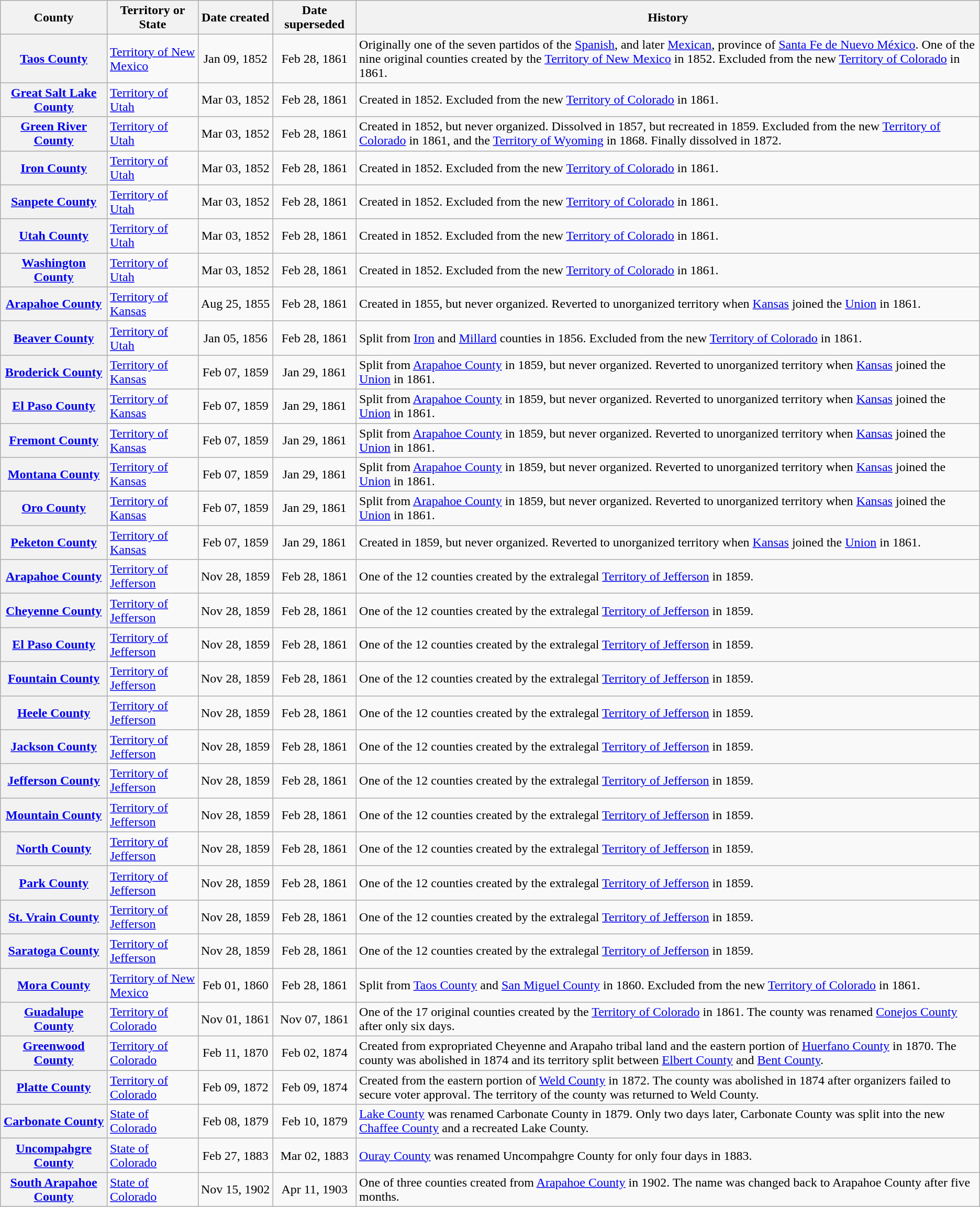<table class="wikitable sortable plainrowheaders">
<tr>
<th scope=col>County</th>
<th scope=col>Territory or State</th>
<th scope=col>Date created</th>
<th scope=col>Date superseded</th>
<th scope=col>History</th>
</tr>
<tr>
<th scope=row><a href='#'>Taos County</a></th>
<td><a href='#'>Territory of New Mexico</a></td>
<td align=center>Jan 09, 1852</td>
<td align=center>Feb 28, 1861</td>
<td>Originally one of the seven partidos of the <a href='#'>Spanish</a>, and later <a href='#'>Mexican</a>, province of <a href='#'>Santa Fe de Nuevo México</a>.  One of the nine original counties created by the <a href='#'>Territory of New Mexico</a> in 1852.  Excluded from the new <a href='#'>Territory of Colorado</a> in 1861.</td>
</tr>
<tr>
<th scope=row><a href='#'>Great Salt Lake County</a></th>
<td><a href='#'>Territory of Utah</a></td>
<td align=center>Mar 03, 1852</td>
<td align=center>Feb 28, 1861</td>
<td>Created in 1852. Excluded from the new <a href='#'>Territory of Colorado</a> in 1861.</td>
</tr>
<tr>
<th scope=row><a href='#'>Green River County</a></th>
<td><a href='#'>Territory of Utah</a></td>
<td align=center>Mar 03, 1852</td>
<td align=center>Feb 28, 1861</td>
<td>Created in 1852, but never organized.  Dissolved in 1857, but recreated in 1859.  Excluded from the new <a href='#'>Territory of Colorado</a> in 1861, and the <a href='#'>Territory of Wyoming</a> in 1868.  Finally dissolved in 1872.</td>
</tr>
<tr>
<th scope=row><a href='#'>Iron County</a></th>
<td><a href='#'>Territory of Utah</a></td>
<td align=center>Mar 03, 1852</td>
<td align=center>Feb 28, 1861</td>
<td>Created in 1852. Excluded from the new <a href='#'>Territory of Colorado</a> in 1861.</td>
</tr>
<tr>
<th scope=row><a href='#'>Sanpete County</a></th>
<td><a href='#'>Territory of Utah</a></td>
<td align=center>Mar 03, 1852</td>
<td align=center>Feb 28, 1861</td>
<td>Created in 1852. Excluded from the new <a href='#'>Territory of Colorado</a> in 1861.</td>
</tr>
<tr>
<th scope=row><a href='#'>Utah County</a></th>
<td><a href='#'>Territory of Utah</a></td>
<td align=center>Mar 03, 1852</td>
<td align=center>Feb 28, 1861</td>
<td>Created in 1852. Excluded from the new <a href='#'>Territory of Colorado</a> in 1861.</td>
</tr>
<tr>
<th scope=row><a href='#'>Washington County</a></th>
<td><a href='#'>Territory of Utah</a></td>
<td align=center>Mar 03, 1852</td>
<td align=center>Feb 28, 1861</td>
<td>Created in 1852. Excluded from the new <a href='#'>Territory of Colorado</a> in 1861.</td>
</tr>
<tr>
<th scope=row><a href='#'>Arapahoe County</a></th>
<td><a href='#'>Territory of Kansas</a></td>
<td align=center>Aug 25, 1855</td>
<td align=center>Feb 28, 1861</td>
<td>Created in 1855, but never organized.  Reverted to unorganized territory when <a href='#'>Kansas</a> joined the <a href='#'>Union</a> in 1861.</td>
</tr>
<tr>
<th scope=row><a href='#'>Beaver County</a></th>
<td><a href='#'>Territory of Utah</a></td>
<td align=center>Jan 05, 1856</td>
<td align=center>Feb 28, 1861</td>
<td>Split from <a href='#'>Iron</a> and <a href='#'>Millard</a> counties in 1856.  Excluded from the new <a href='#'>Territory of Colorado</a> in 1861.</td>
</tr>
<tr>
<th scope=row><a href='#'>Broderick County</a></th>
<td><a href='#'>Territory of Kansas</a></td>
<td align=center>Feb 07, 1859</td>
<td align=center>Jan 29, 1861</td>
<td>Split from <a href='#'>Arapahoe County</a> in 1859, but never organized.  Reverted to unorganized territory when <a href='#'>Kansas</a> joined the <a href='#'>Union</a> in 1861.</td>
</tr>
<tr>
<th scope=row><a href='#'>El Paso County</a></th>
<td><a href='#'>Territory of Kansas</a></td>
<td align=center>Feb 07, 1859</td>
<td align=center>Jan 29, 1861</td>
<td>Split from <a href='#'>Arapahoe County</a> in 1859, but never organized.  Reverted to unorganized territory when <a href='#'>Kansas</a> joined the <a href='#'>Union</a> in 1861.</td>
</tr>
<tr>
<th scope=row><a href='#'>Fremont County</a></th>
<td><a href='#'>Territory of Kansas</a></td>
<td align=center>Feb 07, 1859</td>
<td align=center>Jan 29, 1861</td>
<td>Split from <a href='#'>Arapahoe County</a> in 1859, but never organized.  Reverted to unorganized territory when <a href='#'>Kansas</a> joined the <a href='#'>Union</a> in 1861.</td>
</tr>
<tr>
<th scope=row><a href='#'>Montana County</a></th>
<td><a href='#'>Territory of Kansas</a></td>
<td align=center>Feb 07, 1859</td>
<td align=center>Jan 29, 1861</td>
<td>Split from <a href='#'>Arapahoe County</a> in 1859, but never organized.  Reverted to unorganized territory when <a href='#'>Kansas</a> joined the <a href='#'>Union</a> in 1861.</td>
</tr>
<tr>
<th scope=row><a href='#'>Oro County</a></th>
<td><a href='#'>Territory of Kansas</a></td>
<td align=center>Feb 07, 1859</td>
<td align=center>Jan 29, 1861</td>
<td>Split from <a href='#'>Arapahoe County</a> in 1859, but never organized.  Reverted to unorganized territory when <a href='#'>Kansas</a> joined the <a href='#'>Union</a> in 1861.</td>
</tr>
<tr>
<th scope=row><a href='#'>Peketon County</a></th>
<td><a href='#'>Territory of Kansas</a></td>
<td align=center>Feb 07, 1859</td>
<td align=center>Jan 29, 1861</td>
<td>Created in 1859, but never organized.  Reverted to unorganized territory when <a href='#'>Kansas</a> joined the <a href='#'>Union</a> in 1861.</td>
</tr>
<tr>
<th scope=row><a href='#'>Arapahoe County</a></th>
<td><a href='#'>Territory of Jefferson</a></td>
<td align=center>Nov 28, 1859</td>
<td align=center>Feb 28, 1861</td>
<td>One of the 12 counties created by the extralegal <a href='#'>Territory of Jefferson</a> in 1859.</td>
</tr>
<tr>
<th scope=row><a href='#'>Cheyenne County</a></th>
<td><a href='#'>Territory of Jefferson</a></td>
<td align=center>Nov 28, 1859</td>
<td align=center>Feb 28, 1861</td>
<td>One of the 12 counties created by the extralegal <a href='#'>Territory of Jefferson</a> in 1859.</td>
</tr>
<tr>
<th scope=row><a href='#'>El Paso County</a></th>
<td><a href='#'>Territory of Jefferson</a></td>
<td align=center>Nov 28, 1859</td>
<td align=center>Feb 28, 1861</td>
<td>One of the 12 counties created by the extralegal <a href='#'>Territory of Jefferson</a> in 1859.</td>
</tr>
<tr>
<th scope=row><a href='#'>Fountain County</a></th>
<td><a href='#'>Territory of Jefferson</a></td>
<td align=center>Nov 28, 1859</td>
<td align=center>Feb 28, 1861</td>
<td>One of the 12 counties created by the extralegal <a href='#'>Territory of Jefferson</a> in 1859.</td>
</tr>
<tr>
<th scope=row><a href='#'>Heele County</a></th>
<td><a href='#'>Territory of Jefferson</a></td>
<td align=center>Nov 28, 1859</td>
<td align=center>Feb 28, 1861</td>
<td>One of the 12 counties created by the extralegal <a href='#'>Territory of Jefferson</a> in 1859.</td>
</tr>
<tr>
<th scope=row><a href='#'>Jackson County</a></th>
<td><a href='#'>Territory of Jefferson</a></td>
<td align=center>Nov 28, 1859</td>
<td align=center>Feb 28, 1861</td>
<td>One of the 12 counties created by the extralegal <a href='#'>Territory of Jefferson</a> in 1859.</td>
</tr>
<tr>
<th scope=row><a href='#'>Jefferson County</a></th>
<td><a href='#'>Territory of Jefferson</a></td>
<td align=center>Nov 28, 1859</td>
<td align=center>Feb 28, 1861</td>
<td>One of the 12 counties created by the extralegal <a href='#'>Territory of Jefferson</a> in 1859.</td>
</tr>
<tr>
<th scope=row><a href='#'>Mountain County</a></th>
<td><a href='#'>Territory of Jefferson</a></td>
<td align=center>Nov 28, 1859</td>
<td align=center>Feb 28, 1861</td>
<td>One of the 12 counties created by the extralegal <a href='#'>Territory of Jefferson</a> in 1859.</td>
</tr>
<tr>
<th scope=row><a href='#'>North County</a></th>
<td><a href='#'>Territory of Jefferson</a></td>
<td align=center>Nov 28, 1859</td>
<td align=center>Feb 28, 1861</td>
<td>One of the 12 counties created by the extralegal <a href='#'>Territory of Jefferson</a> in 1859.</td>
</tr>
<tr>
<th scope=row><a href='#'>Park County</a></th>
<td><a href='#'>Territory of Jefferson</a></td>
<td align=center>Nov 28, 1859</td>
<td align=center>Feb 28, 1861</td>
<td>One of the 12 counties created by the extralegal <a href='#'>Territory of Jefferson</a> in 1859.</td>
</tr>
<tr>
<th scope=row><a href='#'>St. Vrain County</a></th>
<td><a href='#'>Territory of Jefferson</a></td>
<td align=center>Nov 28, 1859</td>
<td align=center>Feb 28, 1861</td>
<td>One of the 12 counties created by the extralegal <a href='#'>Territory of Jefferson</a> in 1859.</td>
</tr>
<tr>
<th scope=row><a href='#'>Saratoga County</a></th>
<td><a href='#'>Territory of Jefferson</a></td>
<td align=center>Nov 28, 1859</td>
<td align=center>Feb 28, 1861</td>
<td>One of the 12 counties created by the extralegal <a href='#'>Territory of Jefferson</a> in 1859.</td>
</tr>
<tr>
<th scope=row><a href='#'>Mora County</a></th>
<td><a href='#'>Territory of New Mexico</a></td>
<td align=center>Feb 01, 1860</td>
<td align=center>Feb 28, 1861</td>
<td>Split from <a href='#'>Taos County</a> and <a href='#'>San Miguel County</a> in 1860.  Excluded from the new <a href='#'>Territory of Colorado</a> in 1861.</td>
</tr>
<tr>
<th scope=row><a href='#'>Guadalupe County</a></th>
<td><a href='#'>Territory of Colorado</a></td>
<td align=center>Nov 01, 1861</td>
<td align=center>Nov 07, 1861</td>
<td>One of the 17 original counties created by the <a href='#'>Territory of Colorado</a> in 1861.  The county was renamed <a href='#'>Conejos County</a> after only six days.</td>
</tr>
<tr>
<th scope=row><a href='#'>Greenwood County</a></th>
<td><a href='#'>Territory of Colorado</a></td>
<td align=center>Feb 11, 1870</td>
<td align=center>Feb 02, 1874</td>
<td>Created from expropriated Cheyenne and Arapaho tribal land and the eastern portion of <a href='#'>Huerfano County</a> in 1870.  The county was abolished in 1874 and its territory split between <a href='#'>Elbert County</a> and <a href='#'>Bent County</a>.</td>
</tr>
<tr>
<th scope=row><a href='#'>Platte County</a></th>
<td><a href='#'>Territory of Colorado</a></td>
<td align=center>Feb 09, 1872</td>
<td align=center>Feb 09, 1874</td>
<td>Created from the eastern portion of <a href='#'>Weld County</a> in 1872.  The county was abolished in 1874 after organizers failed to secure voter approval.  The territory of the county was returned to Weld County.</td>
</tr>
<tr>
<th scope=row><a href='#'>Carbonate County</a></th>
<td><a href='#'>State of Colorado</a></td>
<td align=center>Feb 08, 1879</td>
<td align=center>Feb 10, 1879</td>
<td><a href='#'>Lake County</a> was renamed Carbonate County in 1879.  Only two days later, Carbonate County was split into the new <a href='#'>Chaffee County</a> and a recreated Lake County.</td>
</tr>
<tr>
<th scope=row><a href='#'>Uncompahgre County</a></th>
<td><a href='#'>State of Colorado</a></td>
<td align=center>Feb 27, 1883</td>
<td align=center>Mar 02, 1883</td>
<td><a href='#'>Ouray County</a> was renamed Uncompahgre County for only four days in 1883.</td>
</tr>
<tr>
<th scope=row><a href='#'>South Arapahoe County</a></th>
<td><a href='#'>State of Colorado</a></td>
<td align=center>Nov 15, 1902</td>
<td align=center>Apr 11, 1903</td>
<td>One of three counties created from <a href='#'>Arapahoe County</a> in 1902.  The name was changed back to Arapahoe County after five months.</td>
</tr>
</table>
